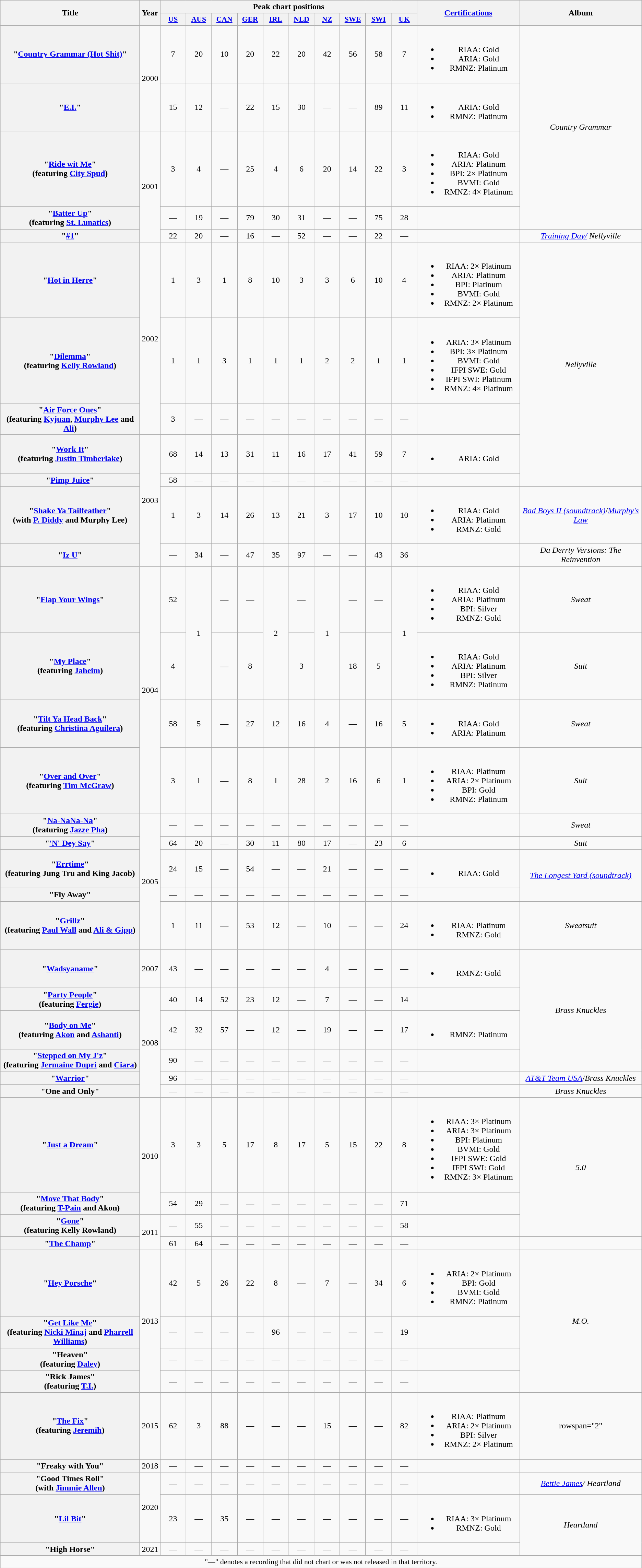<table class="wikitable plainrowheaders" style="text-align:center;">
<tr>
<th scope="col" rowspan="2">Title</th>
<th scope="col" rowspan="2">Year</th>
<th scope="col" colspan="10">Peak chart positions</th>
<th scope="col" rowspan="2" style="width:12em;"><a href='#'>Certifications</a></th>
<th scope="col" rowspan="2">Album</th>
</tr>
<tr>
<th scope="col" style="width:3em;font-size:90%;"><a href='#'>US</a><br></th>
<th scope="col" style="width:3em;font-size:90%;"><a href='#'>AUS</a><br></th>
<th scope="col" style="width:3em;font-size:90%;"><a href='#'>CAN</a><br></th>
<th scope="col" style="width:3em;font-size:90%;"><a href='#'>GER</a><br></th>
<th scope="col" style="width:3em;font-size:90%;"><a href='#'>IRL</a><br></th>
<th scope="col" style="width:3em;font-size:90%;"><a href='#'>NLD</a><br></th>
<th scope="col" style="width:3em;font-size:90%;"><a href='#'>NZ</a><br></th>
<th scope="col" style="width:3em;font-size:90%;"><a href='#'>SWE</a><br></th>
<th scope="col" style="width:3em;font-size:90%;"><a href='#'>SWI</a><br></th>
<th scope="col" style="width:3em;font-size:90%;"><a href='#'>UK</a><br></th>
</tr>
<tr>
<th scope="row">"<a href='#'>Country Grammar (Hot Shit)</a>"</th>
<td rowspan="2">2000</td>
<td>7</td>
<td>20</td>
<td>10</td>
<td>20</td>
<td>22</td>
<td>20</td>
<td>42</td>
<td>56</td>
<td>58</td>
<td>7</td>
<td><br><ul><li>RIAA: Gold</li><li>ARIA: Gold</li><li>RMNZ: Platinum</li></ul></td>
<td rowspan="4"><em>Country Grammar</em></td>
</tr>
<tr>
<th scope="row">"<a href='#'>E.I.</a>"</th>
<td>15</td>
<td>12</td>
<td>—</td>
<td>22</td>
<td>15</td>
<td>30</td>
<td>—</td>
<td>—</td>
<td>89</td>
<td>11</td>
<td><br><ul><li>ARIA: Gold</li><li>RMNZ: Platinum</li></ul></td>
</tr>
<tr>
<th scope="row">"<a href='#'>Ride wit Me</a>"<br><span>(featuring <a href='#'>City Spud</a>)</span></th>
<td rowspan="3">2001</td>
<td>3</td>
<td>4</td>
<td>—</td>
<td>25</td>
<td>4</td>
<td>6</td>
<td>20</td>
<td>14</td>
<td>22</td>
<td>3</td>
<td><br><ul><li>RIAA: Gold</li><li>ARIA: Platinum</li><li>BPI: 2× Platinum</li><li>BVMI: Gold</li><li>RMNZ: 4× Platinum</li></ul></td>
</tr>
<tr>
<th scope="row">"<a href='#'>Batter Up</a>"<br><span>(featuring <a href='#'>St. Lunatics</a>)</span></th>
<td>—</td>
<td>19</td>
<td>—</td>
<td>79</td>
<td>30</td>
<td>31</td>
<td>—</td>
<td>—</td>
<td>75</td>
<td>28</td>
<td></td>
</tr>
<tr>
<th scope="row">"<a href='#'>#1</a>"</th>
<td>22</td>
<td>20</td>
<td>—</td>
<td>16</td>
<td>—</td>
<td>52</td>
<td>—</td>
<td>—</td>
<td>22</td>
<td>—</td>
<td></td>
<td><a href='#'><em>Training Day/</em></a> <em>Nellyville</em></td>
</tr>
<tr>
<th scope="row">"<a href='#'>Hot in Herre</a>"</th>
<td rowspan="3">2002</td>
<td>1</td>
<td>3</td>
<td>1</td>
<td>8</td>
<td>10</td>
<td>3</td>
<td>3</td>
<td>6</td>
<td>10</td>
<td>4</td>
<td><br><ul><li>RIAA: 2× Platinum</li><li>ARIA: Platinum</li><li>BPI: Platinum</li><li>BVMI: Gold</li><li>RMNZ: 2× Platinum</li></ul></td>
<td rowspan="5"><em>Nellyville</em></td>
</tr>
<tr>
<th scope="row">"<a href='#'>Dilemma</a>"<br><span>(featuring <a href='#'>Kelly Rowland</a>)</span></th>
<td>1</td>
<td>1</td>
<td>3</td>
<td>1</td>
<td>1</td>
<td>1</td>
<td>2</td>
<td>2</td>
<td>1</td>
<td>1</td>
<td><br><ul><li>ARIA: 3× Platinum</li><li>BPI: 3× Platinum</li><li>BVMI: Gold</li><li>IFPI SWE: Gold</li><li>IFPI SWI: Platinum</li><li>RMNZ: 4× Platinum</li></ul></td>
</tr>
<tr>
<th scope="row">"<a href='#'>Air Force Ones</a>"<br><span>(featuring <a href='#'>Kyjuan</a>, <a href='#'>Murphy Lee</a> and <a href='#'>Ali</a>)</span></th>
<td>3</td>
<td>—</td>
<td>—</td>
<td>—</td>
<td>—</td>
<td>—</td>
<td>—</td>
<td>—</td>
<td>—</td>
<td>—</td>
<td></td>
</tr>
<tr>
<th scope="row">"<a href='#'>Work It</a>"<br><span>(featuring <a href='#'>Justin Timberlake</a>)</span></th>
<td rowspan="4">2003</td>
<td>68</td>
<td>14</td>
<td>13</td>
<td>31</td>
<td>11</td>
<td>16</td>
<td>17</td>
<td>41</td>
<td>59</td>
<td>7</td>
<td><br><ul><li>ARIA: Gold</li></ul></td>
</tr>
<tr>
<th scope="row">"<a href='#'>Pimp Juice</a>"</th>
<td>58</td>
<td>—</td>
<td>—</td>
<td>—</td>
<td>—</td>
<td>—</td>
<td>—</td>
<td>—</td>
<td>—</td>
<td>—</td>
<td></td>
</tr>
<tr>
<th scope="row">"<a href='#'>Shake Ya Tailfeather</a>"<br><span>(with <a href='#'>P. Diddy</a> and Murphy Lee)</span></th>
<td>1</td>
<td>3</td>
<td>14</td>
<td>26</td>
<td>13</td>
<td>21</td>
<td>3</td>
<td>17</td>
<td>10</td>
<td>10</td>
<td><br><ul><li>RIAA: Gold</li><li>ARIA: Platinum</li><li>RMNZ: Gold</li></ul></td>
<td><em><a href='#'>Bad Boys II (soundtrack)</a></em>/<em><a href='#'>Murphy's Law</a></em></td>
</tr>
<tr>
<th scope="row">"<a href='#'>Iz U</a>"</th>
<td>—</td>
<td>34</td>
<td>—</td>
<td>47</td>
<td>35</td>
<td>97</td>
<td>—</td>
<td>—</td>
<td>43</td>
<td>36</td>
<td></td>
<td><em>Da Derrty Versions: The Reinvention</em></td>
</tr>
<tr>
<th scope="row">"<a href='#'>Flap Your Wings</a>"</th>
<td rowspan="4">2004</td>
<td>52</td>
<td rowspan="2">1</td>
<td>—</td>
<td>—</td>
<td rowspan="2">2</td>
<td>—</td>
<td rowspan="2">1</td>
<td>—</td>
<td>—</td>
<td rowspan="2">1</td>
<td><br><ul><li>RIAA: Gold</li><li>ARIA: Platinum</li><li>BPI: Silver</li><li>RMNZ: Gold</li></ul></td>
<td><em>Sweat</em></td>
</tr>
<tr>
<th scope="row">"<a href='#'>My Place</a>"<br><span>(featuring <a href='#'>Jaheim</a>)</span></th>
<td>4</td>
<td>—</td>
<td>8</td>
<td>3</td>
<td>18</td>
<td>5</td>
<td><br><ul><li>RIAA: Gold</li><li>ARIA: Platinum</li><li>BPI: Silver</li><li>RMNZ: Platinum</li></ul></td>
<td><em>Suit</em></td>
</tr>
<tr>
<th scope="row">"<a href='#'>Tilt Ya Head Back</a>"<br><span>(featuring <a href='#'>Christina Aguilera</a>)</span></th>
<td>58</td>
<td>5</td>
<td>—</td>
<td>27</td>
<td>12</td>
<td>16</td>
<td>4</td>
<td>—</td>
<td>16</td>
<td>5</td>
<td><br><ul><li>RIAA: Gold</li><li>ARIA: Platinum</li></ul></td>
<td><em>Sweat</em></td>
</tr>
<tr>
<th scope="row">"<a href='#'>Over and Over</a>" <br><span>(featuring <a href='#'>Tim McGraw</a>)</span></th>
<td>3</td>
<td>1</td>
<td>—</td>
<td>8</td>
<td>1</td>
<td>28</td>
<td>2</td>
<td>16</td>
<td>6</td>
<td>1</td>
<td><br><ul><li>RIAA: Platinum</li><li>ARIA: 2× Platinum</li><li>BPI: Gold</li><li>RMNZ: Platinum</li></ul></td>
<td><em>Suit</em></td>
</tr>
<tr>
<th scope="row">"<a href='#'>Na-NaNa-Na</a>"<br><span>(featuring <a href='#'>Jazze Pha</a>)</span></th>
<td rowspan="5">2005</td>
<td>—</td>
<td>—</td>
<td>—</td>
<td>—</td>
<td>—</td>
<td>—</td>
<td>—</td>
<td>—</td>
<td>—</td>
<td>—</td>
<td></td>
<td><em>Sweat</em></td>
</tr>
<tr>
<th scope="row">"<a href='#'>'N' Dey Say</a>"</th>
<td>64</td>
<td>20</td>
<td>—</td>
<td>30</td>
<td>11</td>
<td>80</td>
<td>17</td>
<td>—</td>
<td>23</td>
<td>6</td>
<td></td>
<td><em>Suit</em></td>
</tr>
<tr>
<th scope="row">"<a href='#'>Errtime</a>"<br><span>(featuring Jung Tru and King Jacob)</span></th>
<td>24</td>
<td>15</td>
<td>—</td>
<td>54</td>
<td>—</td>
<td>—</td>
<td>21</td>
<td>—</td>
<td>—</td>
<td>—</td>
<td><br><ul><li>RIAA: Gold</li></ul></td>
<td rowspan="2"><em><a href='#'>The Longest Yard (soundtrack)</a></em></td>
</tr>
<tr>
<th scope="row">"Fly Away"</th>
<td>—</td>
<td>—</td>
<td>—</td>
<td>—</td>
<td>—</td>
<td>—</td>
<td>—</td>
<td>—</td>
<td>—</td>
<td>—</td>
<td></td>
</tr>
<tr>
<th scope="row">"<a href='#'>Grillz</a>"<br><span>(featuring <a href='#'>Paul Wall</a> and <a href='#'>Ali & Gipp</a>)</span></th>
<td>1</td>
<td>11</td>
<td>—</td>
<td>53</td>
<td>12</td>
<td>—</td>
<td>10</td>
<td>—</td>
<td>—</td>
<td>24</td>
<td><br><ul><li>RIAA: Platinum</li><li>RMNZ: Gold</li></ul></td>
<td><em>Sweatsuit</em></td>
</tr>
<tr>
<th scope="row">"<a href='#'>Wadsyaname</a>"</th>
<td>2007</td>
<td>43</td>
<td>—</td>
<td>—</td>
<td>—</td>
<td>—</td>
<td>—</td>
<td>4</td>
<td>—</td>
<td>—</td>
<td>—</td>
<td><br><ul><li>RMNZ: Gold</li></ul></td>
<td rowspan="4"><em>Brass Knuckles</em></td>
</tr>
<tr>
<th scope="row">"<a href='#'>Party People</a>"<br><span>(featuring <a href='#'>Fergie</a>)</span></th>
<td rowspan="5">2008</td>
<td>40</td>
<td>14</td>
<td>52</td>
<td>23</td>
<td>12</td>
<td>—</td>
<td>7</td>
<td>—</td>
<td>—</td>
<td>14</td>
<td></td>
</tr>
<tr>
<th scope="row">"<a href='#'>Body on Me</a>"<br><span>(featuring <a href='#'>Akon</a> and <a href='#'>Ashanti</a>)</span></th>
<td>42</td>
<td>32</td>
<td>57</td>
<td>—</td>
<td>12</td>
<td>—</td>
<td>19</td>
<td>—</td>
<td>—</td>
<td>17</td>
<td><br><ul><li>RMNZ: Platinum</li></ul></td>
</tr>
<tr>
<th scope="row">"<a href='#'>Stepped on My J'z</a>"<br><span>(featuring <a href='#'>Jermaine Dupri</a> and <a href='#'>Ciara</a>)</span></th>
<td>90</td>
<td>—</td>
<td>—</td>
<td>—</td>
<td>—</td>
<td>—</td>
<td>—</td>
<td>—</td>
<td>—</td>
<td>—</td>
<td></td>
</tr>
<tr>
<th scope="row">"<a href='#'>Warrior</a>"</th>
<td>96</td>
<td>—</td>
<td>—</td>
<td>—</td>
<td>—</td>
<td>—</td>
<td>—</td>
<td>—</td>
<td>—</td>
<td>—</td>
<td></td>
<td><a href='#'><em>AT&T Team USA</em></a>/<em>Brass Knuckles</em></td>
</tr>
<tr>
<th scope="row">"One and Only"</th>
<td>—</td>
<td>—</td>
<td>—</td>
<td>—</td>
<td>—</td>
<td>—</td>
<td>—</td>
<td>—</td>
<td>—</td>
<td>—</td>
<td></td>
<td><em>Brass Knuckles</em></td>
</tr>
<tr>
<th scope="row">"<a href='#'>Just a Dream</a>"</th>
<td rowspan="2">2010</td>
<td>3</td>
<td>3</td>
<td>5</td>
<td>17</td>
<td>8</td>
<td>17</td>
<td>5</td>
<td>15</td>
<td>22</td>
<td>8</td>
<td><br><ul><li>RIAA: 3× Platinum</li><li>ARIA: 3× Platinum</li><li>BPI: Platinum</li><li>BVMI: Gold</li><li>IFPI SWE: Gold</li><li>IFPI SWI: Gold</li><li>RMNZ: 3× Platinum</li></ul></td>
<td rowspan="3"><em>5.0</em></td>
</tr>
<tr>
<th scope="row">"<a href='#'>Move That Body</a>"<br><span>(featuring <a href='#'>T-Pain</a> and Akon)</span></th>
<td>54</td>
<td>29</td>
<td>—</td>
<td>—</td>
<td>—</td>
<td>—</td>
<td>—</td>
<td>—</td>
<td>—</td>
<td>71</td>
<td></td>
</tr>
<tr>
<th scope="row">"<a href='#'>Gone</a>"<br><span>(featuring Kelly Rowland)</span></th>
<td rowspan="2">2011</td>
<td>—</td>
<td>55</td>
<td>—</td>
<td>—</td>
<td>—</td>
<td>—</td>
<td>—</td>
<td>—</td>
<td>—</td>
<td>58</td>
<td></td>
</tr>
<tr>
<th scope="row">"<a href='#'>The Champ</a>"</th>
<td>61</td>
<td>64</td>
<td>—</td>
<td>—</td>
<td>—</td>
<td>—</td>
<td>—</td>
<td>—</td>
<td>—</td>
<td>—</td>
<td></td>
<td></td>
</tr>
<tr>
<th scope="row">"<a href='#'>Hey Porsche</a>"</th>
<td rowspan="4">2013</td>
<td>42</td>
<td>5</td>
<td>26</td>
<td>22</td>
<td>8</td>
<td>—</td>
<td>7</td>
<td>—</td>
<td>34</td>
<td>6</td>
<td><br><ul><li>ARIA: 2× Platinum</li><li>BPI: Gold</li><li>BVMI: Gold</li><li>RMNZ: Platinum</li></ul></td>
<td rowspan="4"><em>M.O.</em></td>
</tr>
<tr>
<th scope="row">"<a href='#'>Get Like Me</a>"<br><span>(featuring <a href='#'>Nicki Minaj</a> and <a href='#'>Pharrell Williams</a>) </span></th>
<td>—</td>
<td>—</td>
<td>—</td>
<td>—</td>
<td>96</td>
<td>—</td>
<td>—</td>
<td>—</td>
<td>—</td>
<td>19</td>
<td></td>
</tr>
<tr>
<th scope="row">"Heaven"<br><span>(featuring <a href='#'>Daley</a>)</span></th>
<td>—</td>
<td>—</td>
<td>—</td>
<td>—</td>
<td>—</td>
<td>—</td>
<td>—</td>
<td>—</td>
<td>—</td>
<td>—</td>
<td></td>
</tr>
<tr>
<th scope="row">"Rick James"<br><span>(featuring <a href='#'>T.I.</a>)</span></th>
<td>—</td>
<td>—</td>
<td>—</td>
<td>—</td>
<td>—</td>
<td>—</td>
<td>—</td>
<td>—</td>
<td>—</td>
<td>—</td>
<td></td>
</tr>
<tr>
<th scope="row">"<a href='#'>The Fix</a>"<br><span>(featuring <a href='#'>Jeremih</a>)</span></th>
<td>2015</td>
<td>62</td>
<td>3</td>
<td>88</td>
<td>—</td>
<td>—</td>
<td>—</td>
<td>15</td>
<td>—</td>
<td>—</td>
<td>82</td>
<td><br><ul><li>RIAA: Platinum</li><li>ARIA: 2× Platinum</li><li>BPI: Silver</li><li>RMNZ: 2× Platinum</li></ul></td>
<td>rowspan="2" </td>
</tr>
<tr>
<th scope="row">"Freaky with You"<br></th>
<td>2018</td>
<td>—</td>
<td>—</td>
<td>—</td>
<td>—</td>
<td>—</td>
<td>—</td>
<td>—</td>
<td>—</td>
<td>—</td>
<td>—</td>
<td></td>
</tr>
<tr>
<th scope="row">"Good Times Roll"<br><span>(with <a href='#'>Jimmie Allen</a>)</span></th>
<td rowspan="2">2020</td>
<td>—</td>
<td>—</td>
<td>—</td>
<td>—</td>
<td>—</td>
<td>—</td>
<td>—</td>
<td>—</td>
<td>—</td>
<td>—</td>
<td></td>
<td><em><a href='#'>Bettie James</a>/</em> <em>Heartland</em></td>
</tr>
<tr>
<th scope="row">"<a href='#'>Lil Bit</a>"<br></th>
<td>23</td>
<td>—</td>
<td>35</td>
<td>—</td>
<td>—</td>
<td>—</td>
<td>—</td>
<td>—</td>
<td>—</td>
<td>—</td>
<td><br><ul><li>RIAA: 3× Platinum</li><li>RMNZ: Gold</li></ul></td>
<td rowspan="2"><em>Heartland</em></td>
</tr>
<tr>
<th scope="row">"High Horse"<br></th>
<td>2021</td>
<td>—</td>
<td>—</td>
<td>—</td>
<td>—</td>
<td>—</td>
<td>—</td>
<td>—</td>
<td>—</td>
<td>—</td>
<td>—</td>
<td></td>
</tr>
<tr>
<td colspan="18" style="font-size:90%">"—" denotes a recording that did not chart or was not released in that territory.</td>
</tr>
</table>
